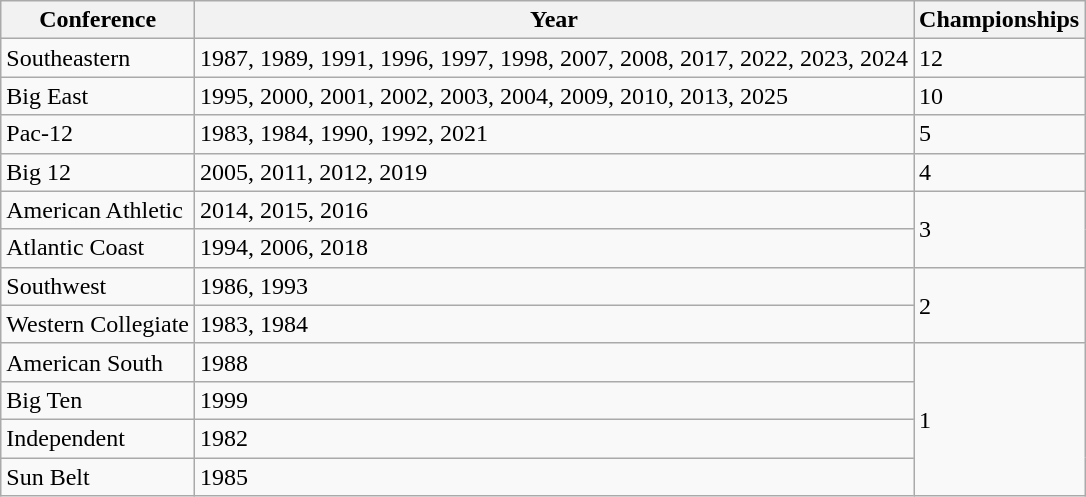<table class="wikitable sortable">
<tr>
<th>Conference</th>
<th>Year</th>
<th>Championships</th>
</tr>
<tr>
<td>Southeastern</td>
<td>1987, 1989, 1991, 1996, 1997, 1998, 2007, 2008, 2017, 2022, 2023, 2024</td>
<td>12</td>
</tr>
<tr>
<td>Big East</td>
<td>1995, 2000, 2001, 2002, 2003, 2004, 2009, 2010, 2013, 2025</td>
<td>10</td>
</tr>
<tr>
<td>Pac-12</td>
<td>1983, 1984, 1990, 1992, 2021</td>
<td>5</td>
</tr>
<tr>
<td>Big 12</td>
<td>2005, 2011, 2012, 2019</td>
<td>4</td>
</tr>
<tr>
<td>American Athletic</td>
<td>2014, 2015, 2016</td>
<td rowspan=2>3</td>
</tr>
<tr>
<td>Atlantic Coast</td>
<td>1994, 2006, 2018</td>
</tr>
<tr>
<td>Southwest</td>
<td>1986, 1993</td>
<td rowspan=2>2</td>
</tr>
<tr>
<td>Western Collegiate</td>
<td>1983, 1984</td>
</tr>
<tr>
<td>American South</td>
<td>1988</td>
<td rowspan=4>1</td>
</tr>
<tr>
<td>Big Ten</td>
<td>1999</td>
</tr>
<tr>
<td>Independent</td>
<td>1982</td>
</tr>
<tr>
<td>Sun Belt</td>
<td>1985</td>
</tr>
</table>
